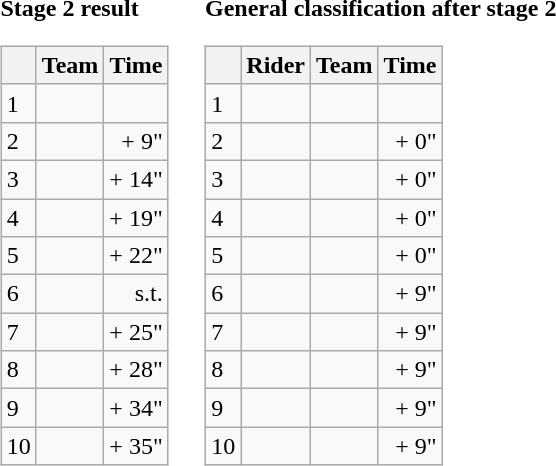<table>
<tr>
<td><strong>Stage 2 result</strong><br><table class="wikitable">
<tr>
<th></th>
<th>Team</th>
<th>Time</th>
</tr>
<tr>
<td>1</td>
<td></td>
<td align="right"></td>
</tr>
<tr>
<td>2</td>
<td></td>
<td align="right">+ 9"</td>
</tr>
<tr>
<td>3</td>
<td></td>
<td align="right">+ 14"</td>
</tr>
<tr>
<td>4</td>
<td></td>
<td align="right">+ 19"</td>
</tr>
<tr>
<td>5</td>
<td></td>
<td align="right">+ 22"</td>
</tr>
<tr>
<td>6</td>
<td></td>
<td align="right">s.t.</td>
</tr>
<tr>
<td>7</td>
<td></td>
<td align="right">+ 25"</td>
</tr>
<tr>
<td>8</td>
<td></td>
<td align="right">+ 28"</td>
</tr>
<tr>
<td>9</td>
<td></td>
<td align="right">+ 34"</td>
</tr>
<tr>
<td>10</td>
<td></td>
<td align="right">+ 35"</td>
</tr>
</table>
</td>
<td></td>
<td><strong>General classification after stage 2</strong><br><table class="wikitable">
<tr>
<th></th>
<th>Rider</th>
<th>Team</th>
<th>Time</th>
</tr>
<tr>
<td>1</td>
<td> </td>
<td></td>
<td align="right"></td>
</tr>
<tr>
<td>2</td>
<td></td>
<td></td>
<td align="right">+ 0"</td>
</tr>
<tr>
<td>3</td>
<td></td>
<td></td>
<td align="right">+ 0"</td>
</tr>
<tr>
<td>4</td>
<td></td>
<td></td>
<td align="right">+ 0"</td>
</tr>
<tr>
<td>5</td>
<td></td>
<td></td>
<td align="right">+ 0"</td>
</tr>
<tr>
<td>6</td>
<td></td>
<td></td>
<td align="right">+ 9"</td>
</tr>
<tr>
<td>7</td>
<td> </td>
<td></td>
<td align="right">+ 9"</td>
</tr>
<tr>
<td>8</td>
<td></td>
<td></td>
<td align="right">+ 9"</td>
</tr>
<tr>
<td>9</td>
<td></td>
<td></td>
<td align="right">+ 9"</td>
</tr>
<tr>
<td>10</td>
<td></td>
<td></td>
<td align="right">+ 9"</td>
</tr>
</table>
</td>
</tr>
</table>
